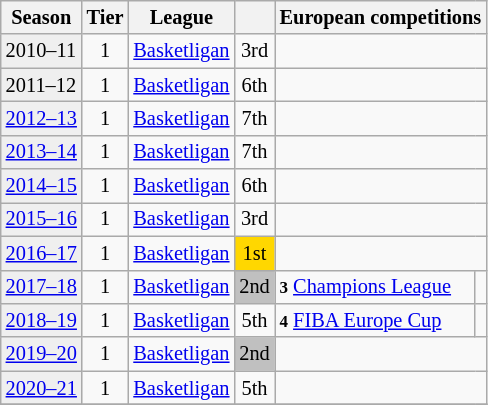<table class="wikitable" style="font-size:85%">
<tr>
<th>Season</th>
<th>Tier</th>
<th>League</th>
<th></th>
<th colspan=2>European competitions</th>
</tr>
<tr>
<td style="background:#efefef;">2010–11</td>
<td align="center">1</td>
<td><a href='#'>Basketligan</a></td>
<td align="center">3rd</td>
<td colspan=2></td>
</tr>
<tr>
<td style="background:#efefef;">2011–12</td>
<td align="center">1</td>
<td><a href='#'>Basketligan</a></td>
<td align="center">6th</td>
<td colspan=2></td>
</tr>
<tr>
<td style="background:#efefef;"><a href='#'>2012–13</a></td>
<td align="center">1</td>
<td><a href='#'>Basketligan</a></td>
<td align="center">7th</td>
<td colspan=2></td>
</tr>
<tr>
<td style="background:#efefef;"><a href='#'>2013–14</a></td>
<td align="center">1</td>
<td><a href='#'>Basketligan</a></td>
<td align="center">7th</td>
<td colspan=2></td>
</tr>
<tr>
<td style="background:#efefef;"><a href='#'>2014–15</a></td>
<td align="center">1</td>
<td><a href='#'>Basketligan</a></td>
<td align="center">6th</td>
<td colspan=2></td>
</tr>
<tr>
<td style="background:#efefef;"><a href='#'>2015–16</a></td>
<td align="center">1</td>
<td><a href='#'>Basketligan</a></td>
<td align="center">3rd</td>
<td colspan=2></td>
</tr>
<tr>
<td style="background:#efefef;"><a href='#'>2016–17</a></td>
<td align="center">1</td>
<td><a href='#'>Basketligan</a></td>
<td align="center" bgcolor=gold>1st</td>
<td colspan=2></td>
</tr>
<tr>
<td style="background:#efefef;"><a href='#'>2017–18</a></td>
<td align="center">1</td>
<td><a href='#'>Basketligan</a></td>
<td align="center" bgcolor=silver>2nd</td>
<td><small><strong>3</strong></small> <a href='#'>Champions League</a></td>
<td align=center></td>
</tr>
<tr>
<td style="background:#efefef;"><a href='#'>2018–19</a></td>
<td align="center">1</td>
<td><a href='#'>Basketligan</a></td>
<td align="center">5th</td>
<td><small><strong>4</strong></small> <a href='#'>FIBA Europe Cup</a></td>
<td align=center></td>
</tr>
<tr>
<td style="background:#efefef;"><a href='#'>2019–20</a></td>
<td align="center">1</td>
<td><a href='#'>Basketligan</a></td>
<td align="center" bgcolor=silver>2nd</td>
<td colspan=2></td>
</tr>
<tr>
<td style="background:#efefef;"><a href='#'>2020–21</a></td>
<td align="center">1</td>
<td><a href='#'>Basketligan</a></td>
<td align="center">5th</td>
<td colspan=2></td>
</tr>
<tr>
</tr>
</table>
